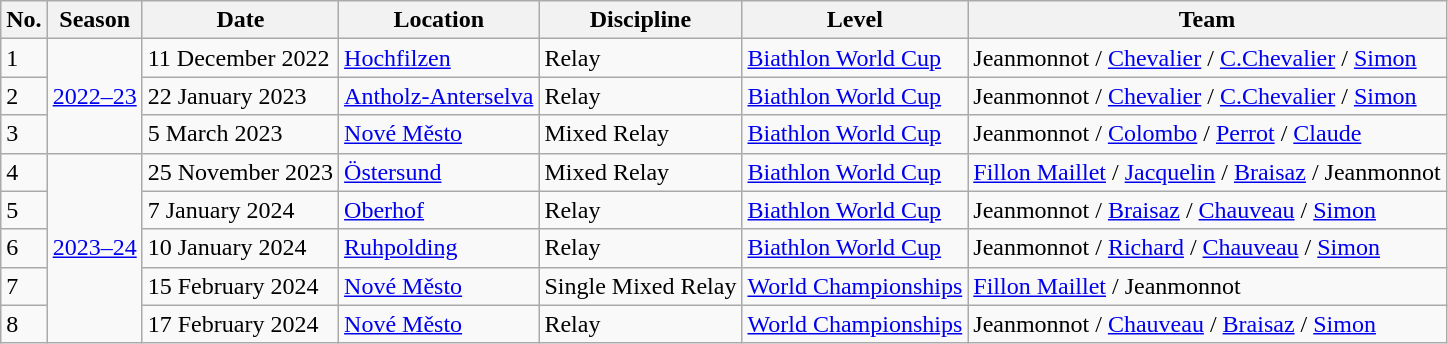<table class="wikitable">
<tr>
<th>No.</th>
<th>Season</th>
<th>Date</th>
<th>Location</th>
<th>Discipline</th>
<th>Level</th>
<th>Team</th>
</tr>
<tr>
<td>1</td>
<td rowspan=3><a href='#'>2022–23</a></td>
<td>11 December 2022</td>
<td> <a href='#'>Hochfilzen</a></td>
<td>Relay</td>
<td><a href='#'>Biathlon World Cup</a></td>
<td>Jeanmonnot / <a href='#'>Chevalier</a> / <a href='#'>C.Chevalier</a> / <a href='#'>Simon</a></td>
</tr>
<tr>
<td>2</td>
<td>22 January 2023</td>
<td> <a href='#'>Antholz-Anterselva</a></td>
<td>Relay</td>
<td><a href='#'>Biathlon World Cup</a></td>
<td>Jeanmonnot / <a href='#'>Chevalier</a> / <a href='#'>C.Chevalier</a> / <a href='#'>Simon</a></td>
</tr>
<tr>
<td>3</td>
<td>5 March 2023</td>
<td> <a href='#'>Nové Město</a></td>
<td>Mixed Relay</td>
<td><a href='#'>Biathlon World Cup</a></td>
<td>Jeanmonnot / <a href='#'>Colombo</a> / <a href='#'>Perrot</a> / <a href='#'>Claude</a></td>
</tr>
<tr>
<td>4</td>
<td rowspan=5><a href='#'>2023–24</a></td>
<td>25 November 2023</td>
<td> <a href='#'>Östersund</a></td>
<td>Mixed Relay</td>
<td><a href='#'>Biathlon World Cup</a></td>
<td><a href='#'>Fillon Maillet</a> / <a href='#'>Jacquelin</a> / <a href='#'>Braisaz</a> / Jeanmonnot</td>
</tr>
<tr>
<td>5</td>
<td>7 January 2024</td>
<td> <a href='#'>Oberhof</a></td>
<td>Relay</td>
<td><a href='#'>Biathlon World Cup</a></td>
<td>Jeanmonnot / <a href='#'>Braisaz</a> / <a href='#'>Chauveau</a> / <a href='#'>Simon</a></td>
</tr>
<tr>
<td>6</td>
<td>10 January 2024</td>
<td> <a href='#'>Ruhpolding</a></td>
<td>Relay</td>
<td><a href='#'>Biathlon World Cup</a></td>
<td>Jeanmonnot / <a href='#'>Richard</a> / <a href='#'>Chauveau</a> / <a href='#'>Simon</a></td>
</tr>
<tr>
<td>7</td>
<td>15 February 2024</td>
<td> <a href='#'>Nové Město</a></td>
<td>Single Mixed Relay</td>
<td><a href='#'>World Championships</a></td>
<td><a href='#'>Fillon Maillet</a> / Jeanmonnot</td>
</tr>
<tr>
<td>8</td>
<td>17 February 2024</td>
<td> <a href='#'>Nové Město</a></td>
<td>Relay</td>
<td><a href='#'>World Championships</a></td>
<td>Jeanmonnot / <a href='#'>Chauveau</a> / <a href='#'>Braisaz</a> / <a href='#'>Simon</a></td>
</tr>
</table>
